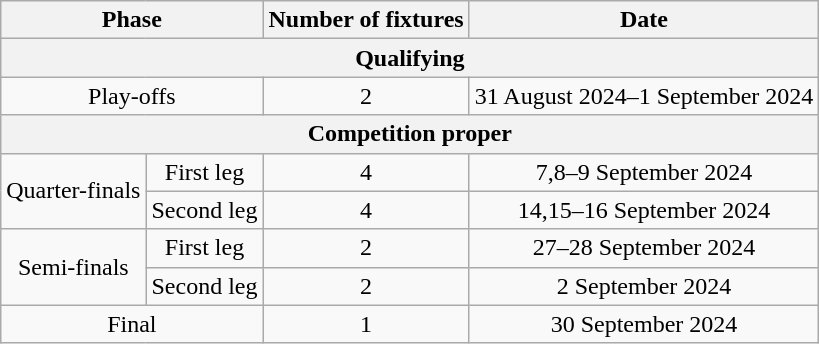<table class="wikitable">
<tr>
<th colspan="2">Phase</th>
<th><strong>Number of fixtures</strong></th>
<th>Date</th>
</tr>
<tr>
<th colspan="4">Qualifying</th>
</tr>
<tr>
<td colspan="2" style="text-align:center">Play-offs</td>
<td style="text-align:center">2</td>
<td style="text-align:center">31 August 2024–1 September 2024</td>
</tr>
<tr>
<th colspan="4">Competition proper</th>
</tr>
<tr>
<td rowspan="2" align="center">Quarter-finals</td>
<td style="text-align:center">First leg</td>
<td style="text-align:center">4</td>
<td style="text-align:center">7,8–9 September 2024</td>
</tr>
<tr>
<td style="text-align:center">Second leg</td>
<td style="text-align:center">4</td>
<td style="text-align:center">14,15–16 September 2024</td>
</tr>
<tr>
<td rowspan="2" style="text-align:center">Semi-finals</td>
<td style="text-align:center">First leg</td>
<td style="text-align:center">2</td>
<td style="text-align:center">27–28 September 2024</td>
</tr>
<tr>
<td style="text-align:center">Second leg</td>
<td style="text-align:center">2</td>
<td style="text-align:center">2 September 2024</td>
</tr>
<tr>
<td colspan="2" style="text-align:center">Final</td>
<td style="text-align:center">1</td>
<td style="text-align:center">30 September 2024</td>
</tr>
</table>
